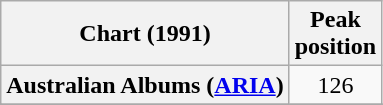<table class="wikitable sortable plainrowheaders" style="text-align:center">
<tr>
<th scope="col">Chart (1991)</th>
<th scope="col">Peak<br> position</th>
</tr>
<tr>
<th scope="row">Australian Albums (<a href='#'>ARIA</a>)</th>
<td>126</td>
</tr>
<tr>
</tr>
<tr>
</tr>
<tr>
</tr>
<tr>
</tr>
<tr>
</tr>
<tr>
</tr>
<tr>
</tr>
</table>
